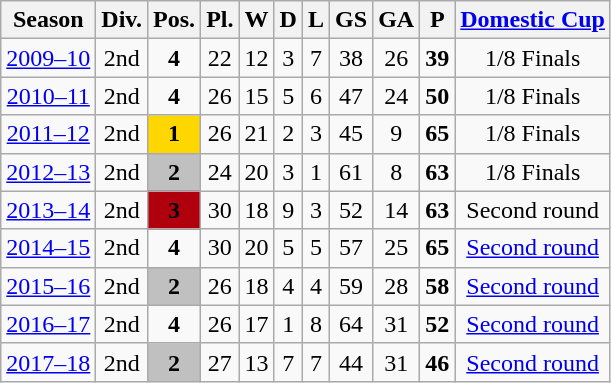<table class="wikitable">
<tr>
<th>Season</th>
<th>Div.</th>
<th>Pos.</th>
<th>Pl.</th>
<th>W</th>
<th>D</th>
<th>L</th>
<th>GS</th>
<th>GA</th>
<th>P</th>
<th><a href='#'>Domestic Cup</a></th>
</tr>
<tr>
<td align=center><a href='#'>2009–10</a></td>
<td align=center>2nd</td>
<td align=center><strong>4</strong></td>
<td align=center>22</td>
<td align=center>12</td>
<td align=center>3</td>
<td align=center>7</td>
<td align=center>38</td>
<td align=center>26</td>
<td align=center><strong>39</strong></td>
<td align=center>1/8 Finals</td>
</tr>
<tr>
<td align=center><a href='#'>2010–11</a></td>
<td align=center>2nd</td>
<td align=center><strong>4</strong></td>
<td align=center>26</td>
<td align=center>15</td>
<td align=center>5</td>
<td align=center>6</td>
<td align=center>47</td>
<td align=center>24</td>
<td align=center><strong>50</strong></td>
<td align=center>1/8 Finals</td>
</tr>
<tr>
<td align=center><a href='#'>2011–12</a></td>
<td align=center>2nd</td>
<td align=center bgcolor=gold><strong>1</strong></td>
<td align=center>26</td>
<td align=center>21</td>
<td align=center>2</td>
<td align=center>3</td>
<td align=center>45</td>
<td align=center>9</td>
<td align=center><strong>65</strong></td>
<td align=center>1/8 Finals</td>
</tr>
<tr>
<td align=center><a href='#'>2012–13</a></td>
<td align=center>2nd</td>
<td align=center bgcolor=silver><strong>2</strong></td>
<td align=center>24</td>
<td align=center>20</td>
<td align=center>3</td>
<td align=center>1</td>
<td align=center>61</td>
<td align=center>8</td>
<td align=center><strong>63</strong></td>
<td align=center>1/8 Finals</td>
</tr>
<tr>
<td align=center><a href='#'>2013–14</a></td>
<td align=center>2nd</td>
<td align=center bgcolor=bronze><strong>3</strong></td>
<td align=center>30</td>
<td align=center>18</td>
<td align=center>9</td>
<td align=center>3</td>
<td align=center>52</td>
<td align=center>14</td>
<td align=center><strong>63</strong></td>
<td align=center>Second round</td>
</tr>
<tr>
<td align=center><a href='#'>2014–15</a></td>
<td align=center>2nd</td>
<td align=center><strong>4</strong></td>
<td align=center>30</td>
<td align=center>20</td>
<td align=center>5</td>
<td align=center>5</td>
<td align=center>57</td>
<td align=center>25</td>
<td align=center><strong>65</strong></td>
<td align=center><a href='#'>Second round</a></td>
</tr>
<tr>
<td align=center><a href='#'>2015–16</a></td>
<td align=center>2nd</td>
<td align=center bgcolor=silver><strong>2</strong></td>
<td align=center>26</td>
<td align=center>18</td>
<td align=center>4</td>
<td align=center>4</td>
<td align=center>59</td>
<td align=center>28</td>
<td align=center><strong>58</strong></td>
<td align=center><a href='#'>Second round</a></td>
</tr>
<tr>
<td align=center><a href='#'>2016–17</a></td>
<td align=center>2nd</td>
<td align=center><strong>4</strong></td>
<td align=center>26</td>
<td align=center>17</td>
<td align=center>1</td>
<td align=center>8</td>
<td align=center>64</td>
<td align=center>31</td>
<td align=center><strong>52</strong></td>
<td align=center><a href='#'>Second round</a></td>
</tr>
<tr>
<td align=center><a href='#'>2017–18</a></td>
<td align=center>2nd</td>
<td align=center bgcolor=silver><strong>2</strong></td>
<td align=center>27</td>
<td align=center>13</td>
<td align=center>7</td>
<td align=center>7</td>
<td align=center>44</td>
<td align=center>31</td>
<td align=center><strong>46</strong></td>
<td align=center><a href='#'>Second round</a></td>
</tr>
</table>
